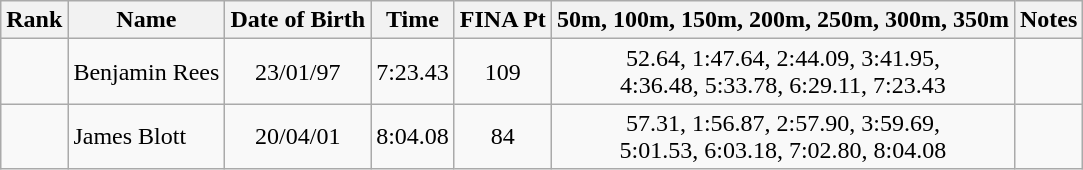<table class="wikitable sortable" style="text-align:center">
<tr>
<th>Rank</th>
<th>Name</th>
<th>Date of Birth</th>
<th>Time</th>
<th>FINA Pt</th>
<th>50m, 100m, 150m, 200m, 250m, 300m, 350m</th>
<th>Notes</th>
</tr>
<tr>
<td></td>
<td align=left> Benjamin Rees</td>
<td>23/01/97</td>
<td>7:23.43</td>
<td>109</td>
<td>52.64, 1:47.64, 2:44.09, 3:41.95,<br>4:36.48, 5:33.78, 6:29.11, 7:23.43</td>
<td></td>
</tr>
<tr>
<td></td>
<td align=left> James Blott</td>
<td>20/04/01</td>
<td>8:04.08</td>
<td>84</td>
<td>57.31, 1:56.87, 2:57.90, 3:59.69,<br>5:01.53, 6:03.18, 7:02.80, 8:04.08</td>
<td></td>
</tr>
</table>
